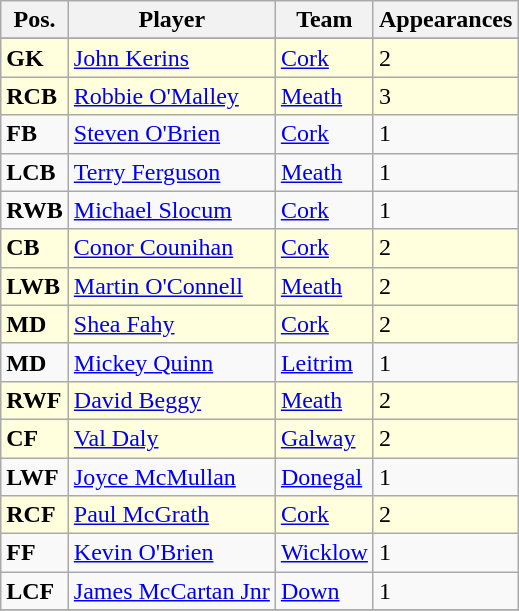<table class="wikitable">
<tr>
<th>Pos.</th>
<th>Player</th>
<th>Team</th>
<th>Appearances</th>
</tr>
<tr>
</tr>
<tr bgcolor=#FFFFDD>
<td><strong>GK</strong></td>
<td> <a href='#'>John Kerins</a></td>
<td><a href='#'>Cork</a></td>
<td>2</td>
</tr>
<tr bgcolor=#FFFFDD>
<td><strong>RCB</strong></td>
<td> <a href='#'>Robbie O'Malley</a></td>
<td><a href='#'>Meath</a></td>
<td>3</td>
</tr>
<tr>
<td><strong>FB</strong></td>
<td> <a href='#'>Steven O'Brien</a></td>
<td><a href='#'>Cork</a></td>
<td>1</td>
</tr>
<tr>
<td><strong>LCB</strong></td>
<td> <a href='#'>Terry Ferguson</a></td>
<td><a href='#'>Meath</a></td>
<td>1</td>
</tr>
<tr>
<td><strong>RWB</strong></td>
<td> <a href='#'>Michael Slocum</a></td>
<td><a href='#'>Cork</a></td>
<td>1</td>
</tr>
<tr bgcolor=#FFFFDD>
<td><strong>CB</strong></td>
<td> <a href='#'>Conor Counihan</a></td>
<td><a href='#'>Cork</a></td>
<td>2</td>
</tr>
<tr bgcolor=#FFFFDD>
<td><strong>LWB</strong></td>
<td> <a href='#'>Martin O'Connell</a></td>
<td><a href='#'>Meath</a></td>
<td>2</td>
</tr>
<tr bgcolor=#FFFFDD>
<td><strong>MD</strong></td>
<td> <a href='#'>Shea Fahy</a></td>
<td><a href='#'>Cork</a></td>
<td>2</td>
</tr>
<tr>
<td><strong>MD</strong></td>
<td> <a href='#'>Mickey Quinn</a></td>
<td><a href='#'>Leitrim</a></td>
<td>1</td>
</tr>
<tr bgcolor=#FFFFDD>
<td><strong>RWF</strong></td>
<td> <a href='#'>David Beggy</a></td>
<td><a href='#'>Meath</a></td>
<td>2</td>
</tr>
<tr bgcolor=#FFFFDD>
<td><strong>CF</strong></td>
<td> <a href='#'>Val Daly</a></td>
<td><a href='#'>Galway</a></td>
<td>2</td>
</tr>
<tr>
<td><strong>LWF</strong></td>
<td> <a href='#'>Joyce McMullan</a></td>
<td><a href='#'>Donegal</a></td>
<td>1</td>
</tr>
<tr bgcolor=#FFFFDD>
<td><strong>RCF</strong></td>
<td> <a href='#'>Paul McGrath</a></td>
<td><a href='#'>Cork</a></td>
<td>2</td>
</tr>
<tr>
<td><strong>FF</strong></td>
<td> <a href='#'>Kevin O'Brien</a></td>
<td><a href='#'>Wicklow</a></td>
<td>1</td>
</tr>
<tr>
<td><strong>LCF</strong></td>
<td> <a href='#'>James McCartan Jnr</a></td>
<td><a href='#'>Down</a></td>
<td>1</td>
</tr>
<tr>
</tr>
</table>
